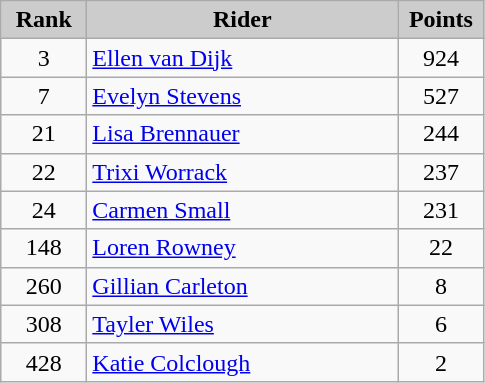<table class="wikitable alternance" style="text-align:center;">
<tr>
<th scope="col" style="background-color:#CCCCCC; width:50px;">Rank</th>
<th scope="col" style="background-color:#CCCCCC; width:200px;">Rider</th>
<th scope="col" style="background-color:#CCCCCC; width:50px;">Points</th>
</tr>
<tr>
<td>3</td>
<td style="text-align:left;"> <a href='#'>Ellen van Dijk</a></td>
<td>924</td>
</tr>
<tr>
<td>7</td>
<td style="text-align:left;"> <a href='#'>Evelyn Stevens</a></td>
<td>527</td>
</tr>
<tr>
<td>21</td>
<td style="text-align:left;"> <a href='#'>Lisa Brennauer</a></td>
<td>244</td>
</tr>
<tr>
<td>22</td>
<td style="text-align:left;"> <a href='#'>Trixi Worrack</a></td>
<td>237</td>
</tr>
<tr>
<td>24</td>
<td style="text-align:left;"> <a href='#'>Carmen Small</a></td>
<td>231</td>
</tr>
<tr>
<td>148</td>
<td style="text-align:left;"> <a href='#'>Loren Rowney</a></td>
<td>22</td>
</tr>
<tr>
<td>260</td>
<td style="text-align:left;"> <a href='#'>Gillian Carleton</a></td>
<td>8</td>
</tr>
<tr>
<td>308</td>
<td style="text-align:left;"> <a href='#'>Tayler Wiles</a></td>
<td>6</td>
</tr>
<tr>
<td>428</td>
<td style="text-align:left;"> <a href='#'>Katie Colclough</a></td>
<td>2</td>
</tr>
</table>
